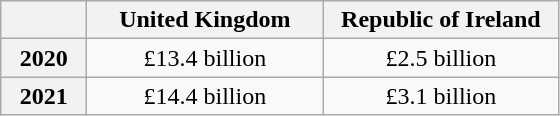<table class=wikitable style="text-align: center; ">
<tr>
<th scope="col" style="width: 50px;"></th>
<th scope="col" style="width: 150px;">United Kingdom</th>
<th scope="col" style="width: 150px;">Republic of Ireland</th>
</tr>
<tr>
<th>2020</th>
<td>£13.4 billion</td>
<td>£2.5 billion</td>
</tr>
<tr>
<th>2021</th>
<td>£14.4 billion</td>
<td>£3.1 billion</td>
</tr>
</table>
